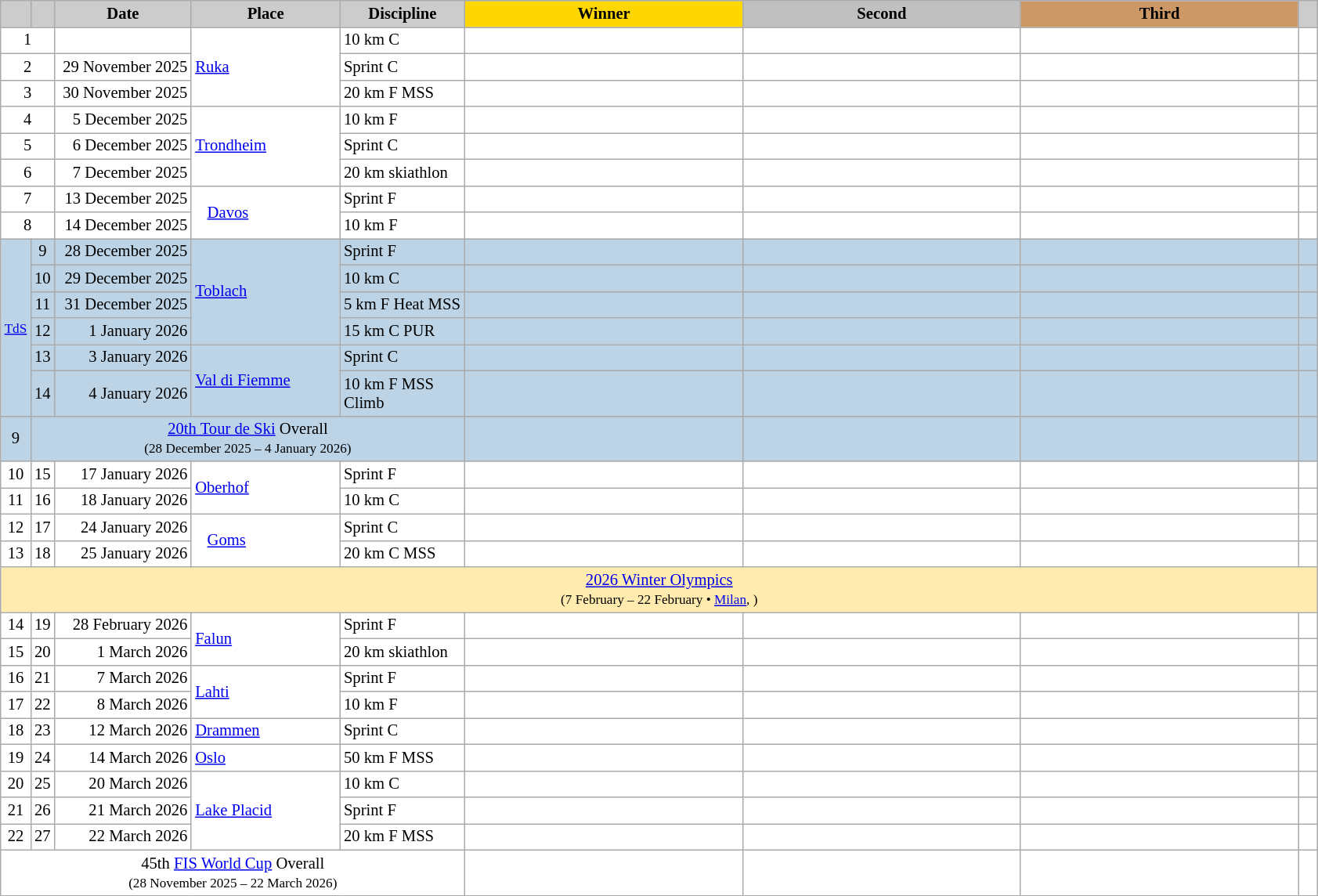<table class="wikitable plainrowheaders" style="background:#fff; font-size:86%; line-height:16px; border:grey solid 1px; border-collapse:collapse;">
<tr style="background:#ccc; text-align:center;">
<th scope="col" style="background:#ccc; width=10 px;"></th>
<th scope="col" style="background:#ccc; width=10 px;"></th>
<th scope="col" style="background:#ccc; width:110px;">Date</th>
<th scope="col" style="background:#ccc; width:120px;">Place</th>
<th scope="col" style="background:#ccc; width:100px;">Discipline</th>
<th scope="col" style="background:gold; width:230px;">Winner</th>
<th scope="col" style="background:silver; width:230px;">Second</th>
<th scope="col" style="background:#c96; width:230px;">Third</th>
<th scope="col" style="background:#ccc; width:10px;"></th>
</tr>
<tr>
<td align=center colspan=2>1</td>
<td align=right></td>
<td rowspan=3> <a href='#'>Ruka</a></td>
<td>10 km C</td>
<td></td>
<td></td>
<td></td>
<td></td>
</tr>
<tr>
<td align=center colspan=2>2</td>
<td align=right>29 November 2025</td>
<td>Sprint C</td>
<td></td>
<td></td>
<td></td>
<td></td>
</tr>
<tr>
<td align=center colspan=2>3</td>
<td align=right>30 November 2025</td>
<td>20 km F MSS</td>
<td></td>
<td></td>
<td></td>
<td></td>
</tr>
<tr>
<td align=center colspan=2>4</td>
<td align=right>5 December 2025</td>
<td rowspan=3> <a href='#'>Trondheim</a></td>
<td>10 km F</td>
<td></td>
<td></td>
<td></td>
<td></td>
</tr>
<tr>
<td align=center colspan=2>5</td>
<td align=right>6 December 2025</td>
<td>Sprint C</td>
<td></td>
<td></td>
<td></td>
<td></td>
</tr>
<tr>
<td align=center colspan=2>6</td>
<td align=right>7 December 2025</td>
<td>20 km skiathlon</td>
<td></td>
<td></td>
<td></td>
<td></td>
</tr>
<tr>
<td align=center colspan=2>7</td>
<td align=right>13 December 2025</td>
<td rowspan=2>   <a href='#'>Davos</a></td>
<td>Sprint F</td>
<td></td>
<td></td>
<td></td>
<td></td>
</tr>
<tr>
<td align=center colspan=2>8</td>
<td align=right>14 December 2025</td>
<td>10 km F</td>
<td></td>
<td></td>
<td></td>
<td></td>
</tr>
<tr bgcolor=#BCD4E6>
<td align=center rowspan=6><small><a href='#'>TdS</a></small></td>
<td align=center>9</td>
<td align=right>28 December 2025</td>
<td rowspan=4> <a href='#'>Toblach</a></td>
<td>Sprint F</td>
<td></td>
<td></td>
<td></td>
<td></td>
</tr>
<tr bgcolor=#BCD4E6>
<td align=center>10</td>
<td align=right>29 December 2025</td>
<td>10 km C</td>
<td></td>
<td></td>
<td></td>
<td></td>
</tr>
<tr bgcolor=#BCD4E6>
<td align=center>11</td>
<td align=right>31 December 2025</td>
<td>5 km F Heat MSS</td>
<td></td>
<td></td>
<td></td>
<td></td>
</tr>
<tr bgcolor=#BCD4E6>
<td align=center>12</td>
<td align=right>1 January 2026</td>
<td>15 km C PUR</td>
<td></td>
<td></td>
<td></td>
<td></td>
</tr>
<tr bgcolor=#BCD4E6>
<td align=center>13</td>
<td align=right>3 January 2026</td>
<td rowspan=2> <a href='#'>Val di Fiemme</a></td>
<td>Sprint C</td>
<td></td>
<td></td>
<td></td>
<td></td>
</tr>
<tr bgcolor=#BCD4E6>
<td align=center>14</td>
<td align=right>4 January 2026</td>
<td>10 km F MSS Climb</td>
<td></td>
<td></td>
<td></td>
<td></td>
</tr>
<tr bgcolor=#BCD4E6>
<td align=center>9</td>
<td colspan="4" align="center"><a href='#'>20th Tour de Ski</a> Overall<br><small>(28 December 2025 – 4 January 2026)</small></td>
<td></td>
<td></td>
<td></td>
<td></td>
</tr>
<tr>
<td align=center>10</td>
<td align=center>15</td>
<td align=right>17 January 2026</td>
<td rowspan=2> <a href='#'>Oberhof</a></td>
<td>Sprint F</td>
<td></td>
<td></td>
<td></td>
<td></td>
</tr>
<tr>
<td align=center>11</td>
<td align=center>16</td>
<td align=right>18 January 2026</td>
<td>10 km C</td>
<td></td>
<td></td>
<td></td>
<td></td>
</tr>
<tr>
<td align=center>12</td>
<td align=center>17</td>
<td align=right>24 January 2026</td>
<td rowspan=2>   <a href='#'>Goms</a></td>
<td>Sprint C</td>
<td></td>
<td></td>
<td></td>
<td></td>
</tr>
<tr>
<td align=center>13</td>
<td align=center>18</td>
<td align=right>25 January 2026</td>
<td>20 km C MSS</td>
<td></td>
<td></td>
<td></td>
<td></td>
</tr>
<tr style="background:#FFEBAD">
<td align=center colspan=9><a href='#'>2026 Winter Olympics</a><br><small>(7 February – 22 February • <a href='#'>Milan</a>, )</small></td>
</tr>
<tr>
<td align=center>14</td>
<td align=center>19</td>
<td align=right>28 February 2026</td>
<td rowspan=2> <a href='#'>Falun</a></td>
<td>Sprint F</td>
<td></td>
<td></td>
<td></td>
<td></td>
</tr>
<tr>
<td align=center>15</td>
<td align=center>20</td>
<td align=right>1 March 2026</td>
<td>20 km skiathlon</td>
<td></td>
<td></td>
<td></td>
<td></td>
</tr>
<tr>
<td align=center>16</td>
<td align=center>21</td>
<td align=right>7 March 2026</td>
<td rowspan=2> <a href='#'>Lahti</a></td>
<td>Sprint F</td>
<td></td>
<td></td>
<td></td>
<td></td>
</tr>
<tr>
<td align=center>17</td>
<td align=center>22</td>
<td align=right>8 March 2026</td>
<td>10 km F</td>
<td></td>
<td></td>
<td></td>
<td></td>
</tr>
<tr>
<td align=center>18</td>
<td align=center>23</td>
<td align=right>12 March 2026</td>
<td> <a href='#'>Drammen</a></td>
<td>Sprint C</td>
<td></td>
<td></td>
<td></td>
<td></td>
</tr>
<tr>
<td align=center>19</td>
<td align=center>24</td>
<td align=right>14 March 2026</td>
<td> <a href='#'>Oslo</a></td>
<td>50 km F MSS</td>
<td></td>
<td></td>
<td></td>
<td></td>
</tr>
<tr>
<td align=center>20</td>
<td align=center>25</td>
<td align=right>20 March 2026</td>
<td rowspan=3> <a href='#'>Lake Placid</a></td>
<td>10 km C</td>
<td></td>
<td></td>
<td></td>
<td></td>
</tr>
<tr>
<td align=center>21</td>
<td align=center>26</td>
<td align=right>21 March 2026</td>
<td>Sprint F</td>
<td></td>
<td></td>
<td></td>
<td></td>
</tr>
<tr>
<td align=center>22</td>
<td align=center>27</td>
<td align=right>22 March 2026</td>
<td>20 km F MSS</td>
<td></td>
<td></td>
<td></td>
<td></td>
</tr>
<tr>
<td colspan="5" align="center">45th <a href='#'>FIS World Cup</a> Overall<br><small>(28 November 2025 – 22 March 2026)</small></td>
<td></td>
<td></td>
<td></td>
<td></td>
</tr>
</table>
